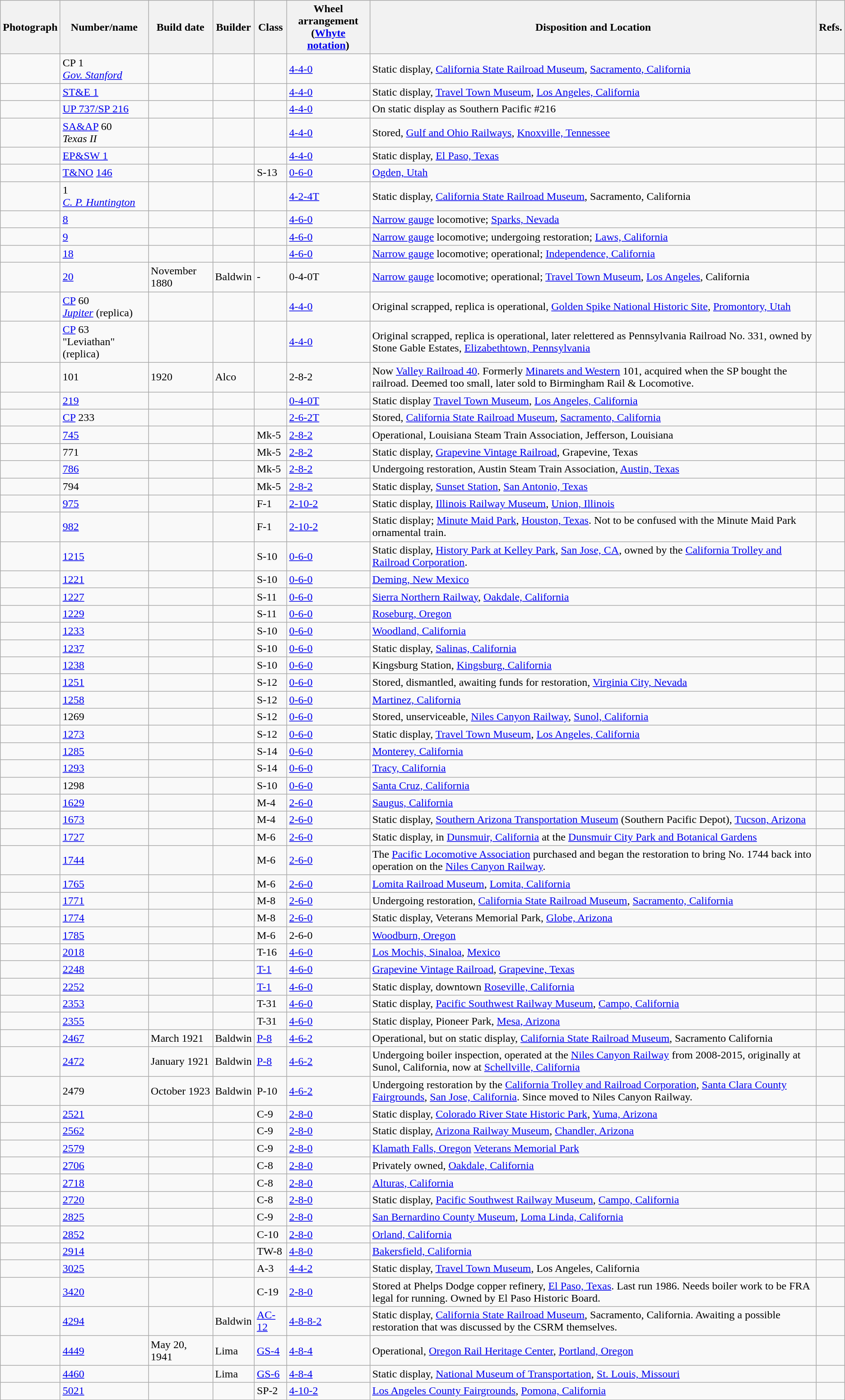<table class="wikitable">
<tr>
<th>Photograph</th>
<th>Number/name</th>
<th>Build date</th>
<th>Builder</th>
<th>Class</th>
<th>Wheel arrangement<br>(<a href='#'>Whyte notation</a>)</th>
<th>Disposition and Location</th>
<th>Refs.</th>
</tr>
<tr>
<td></td>
<td>CP 1<br><em><a href='#'>Gov. Stanford</a></em></td>
<td></td>
<td></td>
<td></td>
<td><a href='#'>4-4-0</a></td>
<td>Static display, <a href='#'>California State Railroad Museum</a>, <a href='#'>Sacramento, California</a></td>
<td></td>
</tr>
<tr>
<td></td>
<td><a href='#'>ST&E 1</a></td>
<td></td>
<td></td>
<td></td>
<td><a href='#'>4-4-0</a></td>
<td>Static display, <a href='#'>Travel Town Museum</a>, <a href='#'>Los Angeles, California</a></td>
<td></td>
</tr>
<tr>
<td></td>
<td><a href='#'>UP 737/SP 216</a></td>
<td></td>
<td></td>
<td></td>
<td><a href='#'>4-4-0</a></td>
<td>On static display as Southern Pacific #216</td>
<td></td>
</tr>
<tr>
<td></td>
<td><a href='#'>SA&AP</a> 60<br><em>Texas II</em></td>
<td></td>
<td></td>
<td></td>
<td><a href='#'>4-4-0</a></td>
<td>Stored, <a href='#'>Gulf and Ohio Railways</a>, <a href='#'>Knoxville, Tennessee</a></td>
<td></td>
</tr>
<tr>
<td></td>
<td><a href='#'>EP&SW 1</a></td>
<td></td>
<td></td>
<td></td>
<td><a href='#'>4-4-0</a></td>
<td>Static display, <a href='#'>El Paso, Texas</a></td>
<td></td>
</tr>
<tr>
<td></td>
<td><a href='#'>T&NO</a> <a href='#'>146</a></td>
<td></td>
<td></td>
<td>S-13</td>
<td><a href='#'>0-6-0</a></td>
<td><a href='#'>Ogden, Utah</a></td>
<td></td>
</tr>
<tr>
<td></td>
<td>1<br><em><a href='#'>C. P. Huntington</a></em></td>
<td></td>
<td></td>
<td></td>
<td><a href='#'>4-2-4T</a></td>
<td>Static display, <a href='#'>California State Railroad Museum</a>, Sacramento, California</td>
<td></td>
</tr>
<tr>
<td></td>
<td><a href='#'>8</a></td>
<td></td>
<td></td>
<td></td>
<td><a href='#'>4-6-0</a></td>
<td><a href='#'>Narrow gauge</a> locomotive; <a href='#'>Sparks, Nevada</a></td>
<td></td>
</tr>
<tr>
<td></td>
<td><a href='#'>9</a></td>
<td></td>
<td></td>
<td></td>
<td><a href='#'>4-6-0</a></td>
<td><a href='#'>Narrow gauge</a> locomotive; undergoing restoration; <a href='#'>Laws, California</a></td>
<td></td>
</tr>
<tr>
<td></td>
<td><a href='#'>18</a></td>
<td></td>
<td></td>
<td></td>
<td><a href='#'>4-6-0</a></td>
<td><a href='#'>Narrow gauge</a> locomotive; operational; <a href='#'>Independence, California</a></td>
<td></td>
</tr>
<tr>
<td></td>
<td><a href='#'>20</a></td>
<td>November 1880</td>
<td>Baldwin</td>
<td>-</td>
<td>0-4-0T</td>
<td><a href='#'>Narrow gauge</a> locomotive; operational; <a href='#'>Travel Town Museum</a>, <a href='#'>Los Angeles</a>, California</td>
<td></td>
</tr>
<tr>
<td></td>
<td><a href='#'>CP</a> 60<br><em><a href='#'>Jupiter</a></em>  (replica)</td>
<td></td>
<td></td>
<td></td>
<td><a href='#'>4-4-0</a></td>
<td>Original scrapped, replica is operational, <a href='#'>Golden Spike National Historic Site</a>, <a href='#'>Promontory, Utah</a></td>
<td></td>
</tr>
<tr>
<td></td>
<td><a href='#'>CP</a> 63<br>"Leviathan"  (replica)</td>
<td></td>
<td></td>
<td></td>
<td><a href='#'>4-4-0</a></td>
<td>Original scrapped, replica is operational, later relettered as Pennsylvania Railroad No. 331, owned by Stone Gable Estates, <a href='#'>Elizabethtown, Pennsylvania</a></td>
<td></td>
</tr>
<tr>
<td></td>
<td>101</td>
<td>1920</td>
<td>Alco</td>
<td></td>
<td>2-8-2</td>
<td>Now <a href='#'>Valley Railroad 40</a>.  Formerly <a href='#'>Minarets and Western</a> 101, acquired when the SP bought the railroad.  Deemed too small, later sold to Birmingham Rail & Locomotive.</td>
<td></td>
</tr>
<tr>
<td></td>
<td><a href='#'>219</a></td>
<td></td>
<td></td>
<td></td>
<td><a href='#'>0-4-0T</a></td>
<td>Static display <a href='#'>Travel Town Museum</a>, <a href='#'>Los Angeles, California</a></td>
<td></td>
</tr>
<tr>
<td></td>
<td><a href='#'>CP</a> 233</td>
<td></td>
<td></td>
<td></td>
<td><a href='#'>2-6-2T</a></td>
<td>Stored, <a href='#'>California State Railroad Museum</a>, <a href='#'>Sacramento, California</a></td>
<td></td>
</tr>
<tr>
<td></td>
<td><a href='#'>745</a></td>
<td></td>
<td></td>
<td>Mk-5</td>
<td><a href='#'>2-8-2</a></td>
<td>Operational, Louisiana Steam Train Association, Jefferson, Louisiana</td>
<td></td>
</tr>
<tr>
<td></td>
<td>771</td>
<td></td>
<td></td>
<td>Mk-5</td>
<td><a href='#'>2-8-2</a></td>
<td>Static display, <a href='#'>Grapevine Vintage Railroad</a>, Grapevine, Texas</td>
<td></td>
</tr>
<tr>
<td></td>
<td><a href='#'>786</a></td>
<td></td>
<td></td>
<td>Mk-5</td>
<td><a href='#'>2-8-2</a></td>
<td>Undergoing restoration, Austin Steam Train Association, <a href='#'>Austin, Texas</a></td>
<td></td>
</tr>
<tr>
<td></td>
<td>794</td>
<td></td>
<td></td>
<td>Mk-5</td>
<td><a href='#'>2-8-2</a></td>
<td>Static display, <a href='#'>Sunset Station</a>, <a href='#'>San Antonio, Texas</a></td>
<td></td>
</tr>
<tr>
<td></td>
<td><a href='#'>975</a></td>
<td></td>
<td></td>
<td>F-1</td>
<td><a href='#'>2-10-2</a></td>
<td>Static display, <a href='#'>Illinois Railway Museum</a>, <a href='#'>Union, Illinois</a></td>
<td></td>
</tr>
<tr>
<td></td>
<td><a href='#'>982</a></td>
<td></td>
<td></td>
<td>F-1</td>
<td><a href='#'>2-10-2</a></td>
<td>Static display; <a href='#'>Minute Maid Park</a>, <a href='#'>Houston, Texas</a>. Not to be confused with the Minute Maid Park ornamental train.</td>
<td></td>
</tr>
<tr>
<td></td>
<td><a href='#'>1215</a></td>
<td></td>
<td></td>
<td>S-10</td>
<td><a href='#'>0-6-0</a></td>
<td>Static display, <a href='#'>History Park at Kelley Park</a>, <a href='#'>San Jose, CA</a>, owned by the <a href='#'>California Trolley and Railroad Corporation</a>.</td>
<td></td>
</tr>
<tr>
<td></td>
<td><a href='#'>1221</a></td>
<td></td>
<td></td>
<td>S-10</td>
<td><a href='#'>0-6-0</a></td>
<td><a href='#'>Deming, New Mexico</a></td>
<td></td>
</tr>
<tr>
<td></td>
<td><a href='#'>1227</a></td>
<td></td>
<td></td>
<td>S-11</td>
<td><a href='#'>0-6-0</a></td>
<td><a href='#'>Sierra Northern Railway</a>, <a href='#'>Oakdale, California</a></td>
<td></td>
</tr>
<tr>
<td></td>
<td><a href='#'>1229</a></td>
<td></td>
<td></td>
<td>S-11</td>
<td><a href='#'>0-6-0</a></td>
<td><a href='#'>Roseburg, Oregon</a></td>
<td></td>
</tr>
<tr>
<td></td>
<td><a href='#'>1233</a></td>
<td></td>
<td></td>
<td>S-10</td>
<td><a href='#'>0-6-0</a></td>
<td><a href='#'>Woodland, California</a></td>
<td></td>
</tr>
<tr>
<td></td>
<td><a href='#'>1237</a></td>
<td></td>
<td></td>
<td>S-10</td>
<td><a href='#'>0-6-0</a></td>
<td>Static display, <a href='#'>Salinas, California</a></td>
<td></td>
</tr>
<tr>
<td></td>
<td><a href='#'>1238</a></td>
<td></td>
<td></td>
<td>S-10</td>
<td><a href='#'>0-6-0</a></td>
<td>Kingsburg Station, <a href='#'>Kingsburg, California</a></td>
<td></td>
</tr>
<tr>
<td></td>
<td><a href='#'>1251</a></td>
<td></td>
<td></td>
<td>S-12</td>
<td><a href='#'>0-6-0</a></td>
<td>Stored, dismantled, awaiting funds for restoration, <a href='#'>Virginia City, Nevada</a></td>
<td></td>
</tr>
<tr>
<td></td>
<td><a href='#'>1258</a></td>
<td></td>
<td></td>
<td>S-12</td>
<td><a href='#'>0-6-0</a></td>
<td><a href='#'>Martinez, California</a></td>
<td></td>
</tr>
<tr>
<td></td>
<td>1269</td>
<td></td>
<td></td>
<td>S-12</td>
<td><a href='#'>0-6-0</a></td>
<td>Stored, unserviceable, <a href='#'>Niles Canyon Railway</a>, <a href='#'>Sunol, California</a></td>
<td></td>
</tr>
<tr>
<td></td>
<td><a href='#'>1273</a></td>
<td></td>
<td></td>
<td>S-12</td>
<td><a href='#'>0-6-0</a></td>
<td>Static display, <a href='#'>Travel Town Museum</a>, <a href='#'>Los Angeles, California</a></td>
<td></td>
</tr>
<tr>
<td></td>
<td><a href='#'>1285</a></td>
<td></td>
<td></td>
<td>S-14</td>
<td><a href='#'>0-6-0</a></td>
<td><a href='#'>Monterey, California</a></td>
<td></td>
</tr>
<tr>
<td></td>
<td><a href='#'>1293</a></td>
<td></td>
<td></td>
<td>S-14</td>
<td><a href='#'>0-6-0</a></td>
<td><a href='#'>Tracy, California</a></td>
<td></td>
</tr>
<tr>
<td></td>
<td>1298</td>
<td></td>
<td></td>
<td>S-10</td>
<td><a href='#'>0-6-0</a></td>
<td><a href='#'>Santa Cruz, California</a></td>
<td></td>
</tr>
<tr>
<td></td>
<td><a href='#'>1629</a></td>
<td></td>
<td></td>
<td>M-4</td>
<td><a href='#'>2-6-0</a></td>
<td><a href='#'>Saugus, California</a></td>
<td></td>
</tr>
<tr>
<td></td>
<td><a href='#'>1673</a></td>
<td></td>
<td></td>
<td>M-4</td>
<td><a href='#'>2-6-0</a></td>
<td>Static display, <a href='#'>Southern Arizona Transportation Museum</a> (Southern Pacific Depot), <a href='#'>Tucson, Arizona</a></td>
<td></td>
</tr>
<tr>
<td></td>
<td><a href='#'>1727</a></td>
<td></td>
<td></td>
<td>M-6</td>
<td><a href='#'>2-6-0</a></td>
<td>Static display, in <a href='#'>Dunsmuir, California</a> at the <a href='#'>Dunsmuir City Park and Botanical Gardens</a></td>
<td></td>
</tr>
<tr>
<td></td>
<td><a href='#'>1744</a></td>
<td></td>
<td></td>
<td>M-6</td>
<td><a href='#'>2-6-0</a></td>
<td>The <a href='#'>Pacific Locomotive Association</a> purchased and began the restoration to bring No. 1744 back into operation on the <a href='#'>Niles Canyon Railway</a>.</td>
<td></td>
</tr>
<tr>
<td></td>
<td><a href='#'>1765</a></td>
<td></td>
<td></td>
<td>M-6</td>
<td><a href='#'>2-6-0</a></td>
<td><a href='#'>Lomita Railroad Museum</a>, <a href='#'>Lomita, California</a></td>
<td></td>
</tr>
<tr>
<td></td>
<td><a href='#'>1771</a></td>
<td></td>
<td></td>
<td>M-8</td>
<td><a href='#'>2-6-0</a></td>
<td>Undergoing restoration, <a href='#'>California State Railroad Museum</a>, <a href='#'>Sacramento, California</a></td>
<td></td>
</tr>
<tr>
<td></td>
<td><a href='#'>1774</a></td>
<td></td>
<td></td>
<td>M-8</td>
<td><a href='#'>2-6-0</a></td>
<td>Static display, Veterans Memorial Park, <a href='#'>Globe, Arizona</a></td>
<td></td>
</tr>
<tr>
<td></td>
<td><a href='#'>1785</a></td>
<td></td>
<td></td>
<td>M-6</td>
<td>2-6-0</td>
<td><a href='#'>Woodburn, Oregon</a></td>
<td></td>
</tr>
<tr>
<td></td>
<td><a href='#'>2018</a></td>
<td></td>
<td></td>
<td>T-16</td>
<td><a href='#'>4-6-0</a></td>
<td><a href='#'>Los Mochis, Sinaloa</a>, <a href='#'>Mexico</a></td>
<td></td>
</tr>
<tr>
<td></td>
<td><a href='#'>2248</a></td>
<td></td>
<td></td>
<td><a href='#'>T-1</a></td>
<td><a href='#'>4-6-0</a></td>
<td><a href='#'>Grapevine Vintage Railroad</a>, <a href='#'>Grapevine, Texas</a></td>
<td></td>
</tr>
<tr>
<td></td>
<td><a href='#'>2252</a></td>
<td></td>
<td></td>
<td><a href='#'>T-1</a></td>
<td><a href='#'>4-6-0</a></td>
<td>Static display, downtown <a href='#'>Roseville, California</a></td>
<td></td>
</tr>
<tr>
<td></td>
<td><a href='#'>2353</a></td>
<td></td>
<td></td>
<td>T-31</td>
<td><a href='#'>4-6-0</a></td>
<td>Static display, <a href='#'>Pacific Southwest Railway Museum</a>, <a href='#'>Campo, California</a></td>
<td></td>
</tr>
<tr>
<td></td>
<td><a href='#'>2355</a></td>
<td></td>
<td></td>
<td>T-31</td>
<td><a href='#'>4-6-0</a></td>
<td>Static display, Pioneer Park, <a href='#'>Mesa, Arizona</a></td>
<td></td>
</tr>
<tr>
<td></td>
<td><a href='#'>2467</a></td>
<td>March 1921</td>
<td>Baldwin</td>
<td><a href='#'>P-8</a></td>
<td><a href='#'>4-6-2</a></td>
<td>Operational, but on static display, <a href='#'>California State Railroad Museum</a>, Sacramento California</td>
<td></td>
</tr>
<tr>
<td></td>
<td><a href='#'>2472</a></td>
<td>January 1921</td>
<td>Baldwin</td>
<td><a href='#'>P-8</a></td>
<td><a href='#'>4-6-2</a></td>
<td>Undergoing boiler inspection, operated at the <a href='#'>Niles Canyon Railway</a> from 2008-2015, originally at Sunol, California, now at <a href='#'>Schellville, California</a></td>
<td></td>
</tr>
<tr>
<td></td>
<td>2479</td>
<td>October 1923</td>
<td>Baldwin</td>
<td>P-10</td>
<td><a href='#'>4-6-2</a></td>
<td>Undergoing restoration by the <a href='#'>California Trolley and Railroad Corporation</a>, <a href='#'>Santa Clara County Fairgrounds</a>, <a href='#'>San Jose, California</a>. Since moved to Niles Canyon Railway.</td>
<td></td>
</tr>
<tr>
<td></td>
<td><a href='#'>2521</a></td>
<td></td>
<td></td>
<td>C-9</td>
<td><a href='#'>2-8-0</a></td>
<td>Static display, <a href='#'>Colorado River State Historic Park</a>, <a href='#'>Yuma, Arizona</a></td>
<td></td>
</tr>
<tr>
<td></td>
<td><a href='#'>2562</a></td>
<td></td>
<td></td>
<td>C-9</td>
<td><a href='#'>2-8-0</a></td>
<td>Static display, <a href='#'>Arizona Railway Museum</a>, <a href='#'>Chandler, Arizona</a></td>
<td></td>
</tr>
<tr>
<td></td>
<td><a href='#'>2579</a></td>
<td></td>
<td></td>
<td>C-9</td>
<td><a href='#'>2-8-0</a></td>
<td><a href='#'>Klamath Falls, Oregon</a> <a href='#'>Veterans Memorial Park</a></td>
<td></td>
</tr>
<tr>
<td></td>
<td><a href='#'>2706</a></td>
<td></td>
<td></td>
<td>C-8</td>
<td><a href='#'>2-8-0</a></td>
<td>Privately owned, <a href='#'>Oakdale, California</a></td>
<td></td>
</tr>
<tr>
<td></td>
<td><a href='#'>2718</a></td>
<td></td>
<td></td>
<td>C-8</td>
<td><a href='#'>2-8-0</a></td>
<td><a href='#'>Alturas, California</a></td>
<td></td>
</tr>
<tr>
<td></td>
<td><a href='#'>2720</a></td>
<td></td>
<td></td>
<td>C-8</td>
<td><a href='#'>2-8-0</a></td>
<td>Static display, <a href='#'>Pacific Southwest Railway Museum</a>, <a href='#'>Campo, California</a></td>
<td></td>
</tr>
<tr>
<td></td>
<td><a href='#'>2825</a></td>
<td></td>
<td></td>
<td>C-9</td>
<td><a href='#'>2-8-0</a></td>
<td><a href='#'>San Bernardino County Museum</a>, <a href='#'>Loma Linda, California</a></td>
<td></td>
</tr>
<tr>
<td></td>
<td><a href='#'>2852</a></td>
<td></td>
<td></td>
<td>C-10</td>
<td><a href='#'>2-8-0</a></td>
<td><a href='#'>Orland, California</a></td>
<td></td>
</tr>
<tr>
<td></td>
<td><a href='#'>2914</a></td>
<td></td>
<td></td>
<td>TW-8</td>
<td><a href='#'>4-8-0</a></td>
<td><a href='#'>Bakersfield, California</a></td>
<td></td>
</tr>
<tr>
<td></td>
<td><a href='#'>3025</a></td>
<td></td>
<td></td>
<td>A-3</td>
<td><a href='#'>4-4-2</a></td>
<td>Static display, <a href='#'>Travel Town Museum</a>, Los Angeles, California</td>
<td></td>
</tr>
<tr>
<td></td>
<td><a href='#'>3420</a></td>
<td></td>
<td></td>
<td>C-19</td>
<td><a href='#'>2-8-0</a></td>
<td>Stored at Phelps Dodge copper refinery, <a href='#'>El Paso, Texas</a>.  Last run 1986.  Needs boiler work to be FRA legal for running. Owned by El Paso Historic Board.</td>
<td></td>
</tr>
<tr>
<td></td>
<td><a href='#'>4294</a></td>
<td></td>
<td>Baldwin</td>
<td><a href='#'>AC-12</a></td>
<td><a href='#'>4-8-8-2</a></td>
<td>Static display, <a href='#'>California State Railroad Museum</a>, Sacramento, California. Awaiting a possible restoration that was discussed by the CSRM themselves.</td>
<td></td>
</tr>
<tr>
<td></td>
<td><a href='#'>4449</a></td>
<td>May 20, 1941</td>
<td>Lima</td>
<td><a href='#'>GS-4</a></td>
<td><a href='#'>4-8-4</a></td>
<td>Operational, <a href='#'>Oregon Rail Heritage Center</a>, <a href='#'>Portland, Oregon</a></td>
<td></td>
</tr>
<tr>
<td></td>
<td><a href='#'>4460</a></td>
<td></td>
<td>Lima</td>
<td><a href='#'>GS-6</a></td>
<td><a href='#'>4-8-4</a></td>
<td>Static display, <a href='#'>National Museum of Transportation</a>, <a href='#'>St. Louis, Missouri</a></td>
<td></td>
</tr>
<tr>
<td></td>
<td><a href='#'>5021</a></td>
<td></td>
<td></td>
<td>SP-2</td>
<td><a href='#'>4-10-2</a></td>
<td><a href='#'>Los Angeles County Fairgrounds</a>, <a href='#'>Pomona, California</a></td>
<td></td>
</tr>
</table>
